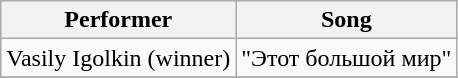<table class="wikitable" style="text-align:center;">
<tr>
<th>Performer</th>
<th>Song</th>
</tr>
<tr>
<td>Vasily Igolkin (winner)</td>
<td>"Этот большой мир"</td>
</tr>
<tr>
</tr>
</table>
